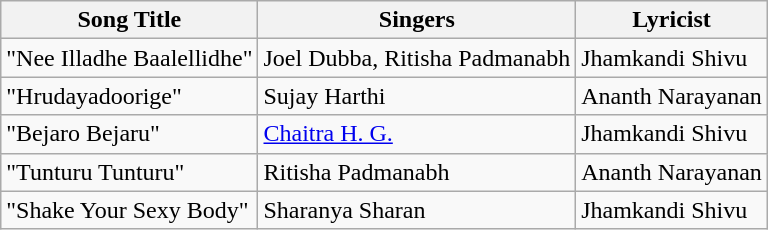<table class="wikitable">
<tr>
<th>Song Title</th>
<th>Singers</th>
<th>Lyricist</th>
</tr>
<tr>
<td>"Nee Illadhe Baalellidhe"</td>
<td>Joel Dubba, Ritisha Padmanabh</td>
<td>Jhamkandi Shivu</td>
</tr>
<tr>
<td>"Hrudayadoorige"</td>
<td>Sujay Harthi</td>
<td>Ananth Narayanan</td>
</tr>
<tr>
<td>"Bejaro Bejaru"</td>
<td><a href='#'>Chaitra H. G.</a></td>
<td>Jhamkandi Shivu</td>
</tr>
<tr>
<td>"Tunturu Tunturu"</td>
<td>Ritisha Padmanabh</td>
<td>Ananth Narayanan</td>
</tr>
<tr>
<td>"Shake Your Sexy Body"</td>
<td>Sharanya Sharan</td>
<td>Jhamkandi Shivu</td>
</tr>
</table>
